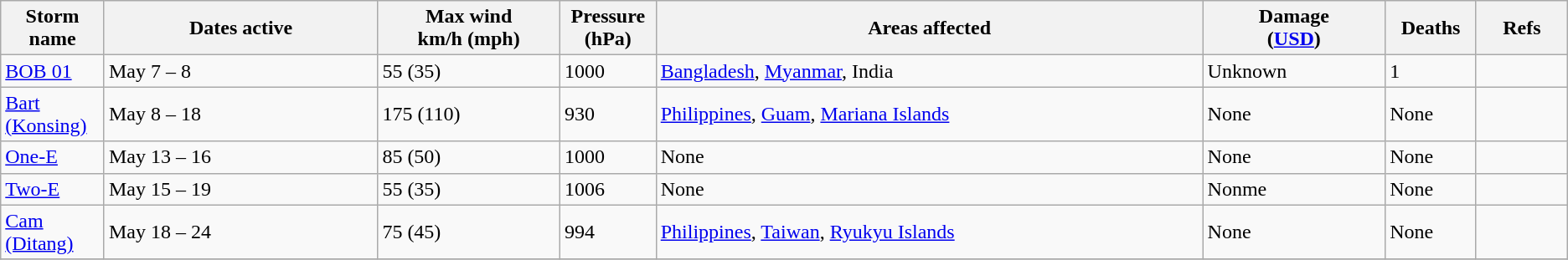<table class="wikitable sortable">
<tr>
<th width="5%">Storm name</th>
<th width="15%">Dates active</th>
<th width="10%">Max wind<br>km/h (mph)</th>
<th width="5%">Pressure<br>(hPa)</th>
<th width="30%">Areas affected</th>
<th width="10%">Damage<br>(<a href='#'>USD</a>)</th>
<th width="5%">Deaths</th>
<th width="5%">Refs</th>
</tr>
<tr>
<td><a href='#'>BOB 01</a></td>
<td>May 7 – 8</td>
<td>55 (35)</td>
<td>1000</td>
<td><a href='#'>Bangladesh</a>, <a href='#'>Myanmar</a>, India</td>
<td>Unknown</td>
<td>1 </td>
<td></td>
</tr>
<tr>
<td><a href='#'>Bart (Konsing)</a></td>
<td>May 8 – 18</td>
<td>175 (110)</td>
<td>930</td>
<td><a href='#'>Philippines</a>, <a href='#'>Guam</a>, <a href='#'>Mariana Islands</a></td>
<td>None</td>
<td>None</td>
<td></td>
</tr>
<tr>
<td><a href='#'>One-E</a></td>
<td>May 13 – 16</td>
<td>85 (50)</td>
<td>1000</td>
<td>None</td>
<td>None</td>
<td>None</td>
<td></td>
</tr>
<tr>
<td><a href='#'>Two-E</a></td>
<td>May 15 – 19</td>
<td>55 (35)</td>
<td>1006</td>
<td>None</td>
<td>Nonme</td>
<td>None</td>
<td></td>
</tr>
<tr>
<td><a href='#'>Cam (Ditang)</a></td>
<td>May 18 – 24</td>
<td>75 (45)</td>
<td>994</td>
<td><a href='#'>Philippines</a>, <a href='#'>Taiwan</a>, <a href='#'>Ryukyu Islands</a></td>
<td>None</td>
<td>None</td>
<td></td>
</tr>
<tr>
</tr>
</table>
